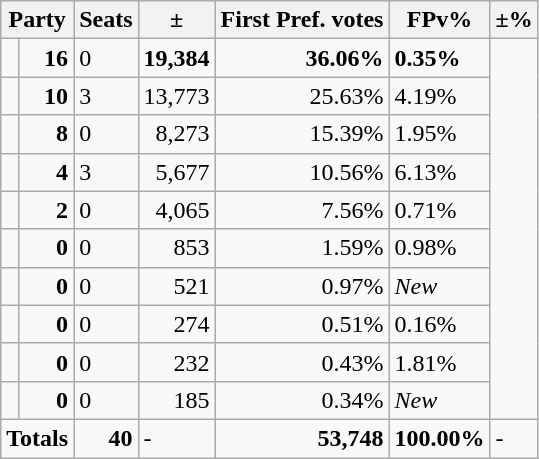<table class="wikitable sortable">
<tr>
<th colspan="2" align="center">Party</th>
<th valign="top">Seats</th>
<th>±</th>
<th valign="top">First Pref. votes</th>
<th valign="top">FPv%</th>
<th>±%</th>
</tr>
<tr>
<td></td>
<td align="right"><strong>16</strong></td>
<td> 0</td>
<td align="right"><strong>19,384</strong></td>
<td align="right"><strong>36.06%</strong></td>
<td> <strong>0.35%</strong></td>
</tr>
<tr>
<td></td>
<td align="right"><strong>10</strong></td>
<td> 3</td>
<td align="right">13,773</td>
<td align="right">25.63%</td>
<td> 4.19%</td>
</tr>
<tr>
<td></td>
<td align="right"><strong>8</strong></td>
<td> 0</td>
<td align="right">8,273</td>
<td align="right">15.39%</td>
<td> 1.95%</td>
</tr>
<tr>
<td></td>
<td align="right"><strong>4</strong></td>
<td> 3</td>
<td align="right">5,677</td>
<td align="right">10.56%</td>
<td> 6.13%</td>
</tr>
<tr>
<td></td>
<td align="right"><strong>2</strong></td>
<td> 0</td>
<td align="right">4,065</td>
<td align="right">7.56%</td>
<td> 0.71%</td>
</tr>
<tr>
<td></td>
<td align="right"><strong>0</strong></td>
<td> 0</td>
<td align="right">853</td>
<td align="right">1.59%</td>
<td> 0.98%</td>
</tr>
<tr>
<td></td>
<td align="right"><strong>0</strong></td>
<td> 0</td>
<td align="right">521</td>
<td align="right">0.97%</td>
<td><em>New</em></td>
</tr>
<tr>
<td></td>
<td align="right"><strong>0</strong></td>
<td> 0</td>
<td align="right">274</td>
<td align="right">0.51%</td>
<td>0.16%</td>
</tr>
<tr>
<td></td>
<td align="right"><strong>0</strong></td>
<td> 0</td>
<td align="right">232</td>
<td align="right">0.43%</td>
<td>1.81%</td>
</tr>
<tr>
<td></td>
<td align="right"><strong>0</strong></td>
<td> 0</td>
<td align="right">185</td>
<td align="right">0.34%</td>
<td><em>New</em></td>
</tr>
<tr>
<td colspan="2" align="center"><strong>Totals</strong></td>
<td align="right"><strong>40</strong></td>
<td>-</td>
<td align="right"><strong>53,748</strong></td>
<td align="center"><strong>100.00%</strong></td>
<td>-</td>
</tr>
</table>
